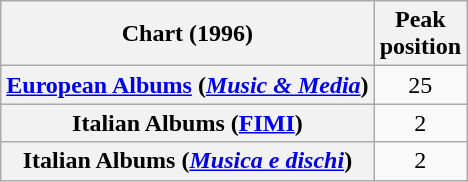<table class="wikitable sortable plainrowheaders" style="text-align:center">
<tr>
<th scope="col">Chart (1996)</th>
<th scope="col">Peak<br>position</th>
</tr>
<tr>
<th scope="row"><a href='#'>European Albums</a> (<em><a href='#'>Music & Media</a></em>)</th>
<td>25</td>
</tr>
<tr>
<th scope="row">Italian Albums (<a href='#'>FIMI</a>)</th>
<td>2</td>
</tr>
<tr>
<th scope="row">Italian Albums (<em><a href='#'>Musica e dischi</a></em>)</th>
<td>2</td>
</tr>
</table>
